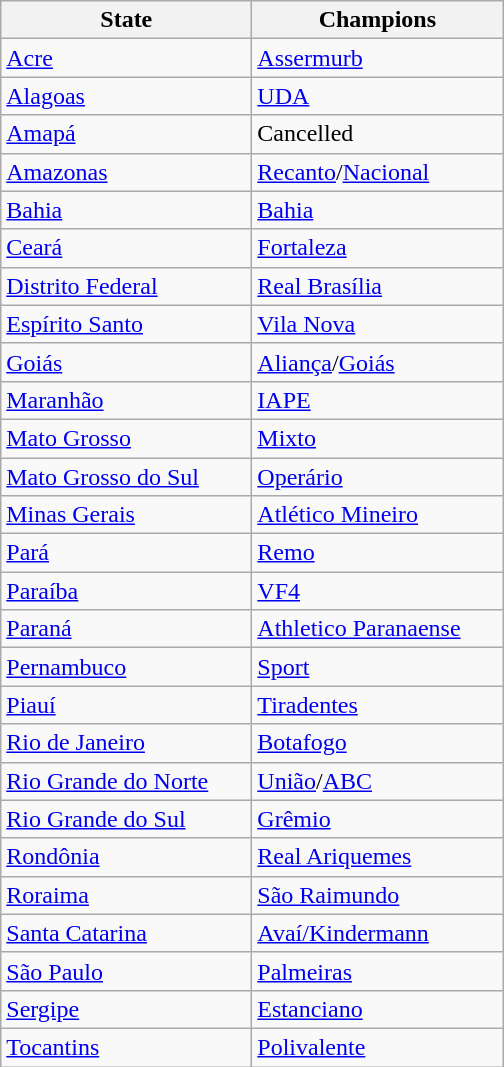<table class="wikitable">
<tr>
<th width=160px>State</th>
<th width=160px>Champions</th>
</tr>
<tr>
<td> <a href='#'>Acre</a></td>
<td><a href='#'>Assermurb</a></td>
</tr>
<tr>
<td> <a href='#'>Alagoas</a></td>
<td><a href='#'>UDA</a></td>
</tr>
<tr>
<td> <a href='#'>Amapá</a></td>
<td>Cancelled</td>
</tr>
<tr>
<td> <a href='#'>Amazonas</a></td>
<td><a href='#'>Recanto</a>/<a href='#'>Nacional</a></td>
</tr>
<tr>
<td> <a href='#'>Bahia</a></td>
<td><a href='#'>Bahia</a></td>
</tr>
<tr>
<td> <a href='#'>Ceará</a></td>
<td><a href='#'>Fortaleza</a></td>
</tr>
<tr>
<td> <a href='#'>Distrito Federal</a></td>
<td><a href='#'>Real Brasília</a></td>
</tr>
<tr>
<td> <a href='#'>Espírito Santo</a></td>
<td><a href='#'>Vila Nova</a></td>
</tr>
<tr>
<td> <a href='#'>Goiás</a></td>
<td><a href='#'>Aliança</a>/<a href='#'>Goiás</a></td>
</tr>
<tr>
<td> <a href='#'>Maranhão</a></td>
<td><a href='#'>IAPE</a></td>
</tr>
<tr>
<td> <a href='#'>Mato Grosso</a></td>
<td><a href='#'>Mixto</a></td>
</tr>
<tr>
<td> <a href='#'>Mato Grosso do Sul</a></td>
<td><a href='#'>Operário</a></td>
</tr>
<tr>
<td> <a href='#'>Minas Gerais</a></td>
<td><a href='#'>Atlético Mineiro</a></td>
</tr>
<tr>
<td> <a href='#'>Pará</a></td>
<td><a href='#'>Remo</a></td>
</tr>
<tr>
<td> <a href='#'>Paraíba</a></td>
<td><a href='#'>VF4</a></td>
</tr>
<tr>
<td> <a href='#'>Paraná</a></td>
<td><a href='#'>Athletico Paranaense</a></td>
</tr>
<tr>
<td> <a href='#'>Pernambuco</a></td>
<td><a href='#'>Sport</a></td>
</tr>
<tr>
<td> <a href='#'>Piauí</a></td>
<td><a href='#'>Tiradentes</a></td>
</tr>
<tr>
<td> <a href='#'>Rio de Janeiro</a></td>
<td><a href='#'>Botafogo</a></td>
</tr>
<tr>
<td> <a href='#'>Rio Grande do Norte</a></td>
<td><a href='#'>União</a>/<a href='#'>ABC</a></td>
</tr>
<tr>
<td> <a href='#'>Rio Grande do Sul</a></td>
<td><a href='#'>Grêmio</a></td>
</tr>
<tr>
<td> <a href='#'>Rondônia</a></td>
<td><a href='#'>Real Ariquemes</a></td>
</tr>
<tr>
<td> <a href='#'>Roraima</a></td>
<td><a href='#'>São Raimundo</a></td>
</tr>
<tr>
<td> <a href='#'>Santa Catarina</a></td>
<td><a href='#'>Avaí/Kindermann</a></td>
</tr>
<tr>
<td> <a href='#'>São Paulo</a></td>
<td><a href='#'>Palmeiras</a></td>
</tr>
<tr>
<td> <a href='#'>Sergipe</a></td>
<td><a href='#'>Estanciano</a></td>
</tr>
<tr>
<td> <a href='#'>Tocantins</a></td>
<td><a href='#'>Polivalente</a></td>
</tr>
</table>
